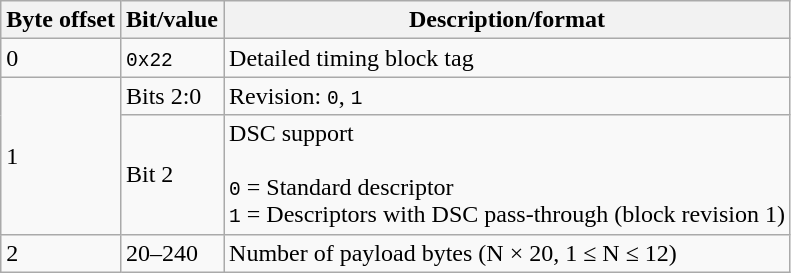<table class=wikitable>
<tr>
<th>Byte offset</th>
<th>Bit/value</th>
<th>Description/format</th>
</tr>
<tr>
<td>0</td>
<td><code>0x22</code></td>
<td>Detailed timing block tag</td>
</tr>
<tr>
<td rowspan=2>1</td>
<td>Bits 2:0</td>
<td>Revision: <code>0</code>, <code>1</code></td>
</tr>
<tr>
<td>Bit 2</td>
<td>DSC support<br><br><code>0</code> = Standard descriptor<br>
<code>1</code> = Descriptors with DSC pass-through (block revision 1)</td>
</tr>
<tr>
<td>2</td>
<td>20–240</td>
<td>Number of payload bytes (N × 20, 1 ≤ N ≤ 12)</td>
</tr>
</table>
